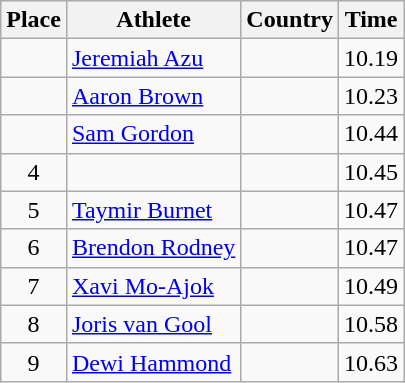<table class="wikitable">
<tr>
<th>Place</th>
<th>Athlete</th>
<th>Country</th>
<th>Time</th>
</tr>
<tr>
<td align=center></td>
<td><a href='#'>Jeremiah Azu</a></td>
<td></td>
<td>10.19</td>
</tr>
<tr>
<td align=center></td>
<td><a href='#'>Aaron Brown</a></td>
<td></td>
<td>10.23</td>
</tr>
<tr>
<td align=center></td>
<td><a href='#'>Sam Gordon</a></td>
<td></td>
<td>10.44</td>
</tr>
<tr>
<td align=center>4</td>
<td></td>
<td></td>
<td>10.45</td>
</tr>
<tr>
<td align=center>5</td>
<td><a href='#'>Taymir Burnet</a></td>
<td></td>
<td>10.47</td>
</tr>
<tr>
<td align=center>6</td>
<td><a href='#'>Brendon Rodney</a></td>
<td></td>
<td>10.47</td>
</tr>
<tr>
<td align=center>7</td>
<td><a href='#'>Xavi Mo-Ajok</a></td>
<td></td>
<td>10.49</td>
</tr>
<tr>
<td align=center>8</td>
<td><a href='#'>Joris van Gool</a></td>
<td></td>
<td>10.58</td>
</tr>
<tr>
<td align=center>9</td>
<td><a href='#'>Dewi Hammond</a></td>
<td></td>
<td>10.63</td>
</tr>
</table>
